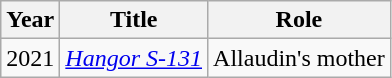<table class="wikitable sortable plainrowheaders">
<tr style="text-align:center;">
<th scope="col">Year</th>
<th scope="col">Title</th>
<th scope="col">Role</th>
</tr>
<tr>
<td>2021</td>
<td><em><a href='#'>Hangor S-131</a></em></td>
<td>Allaudin's mother</td>
</tr>
</table>
